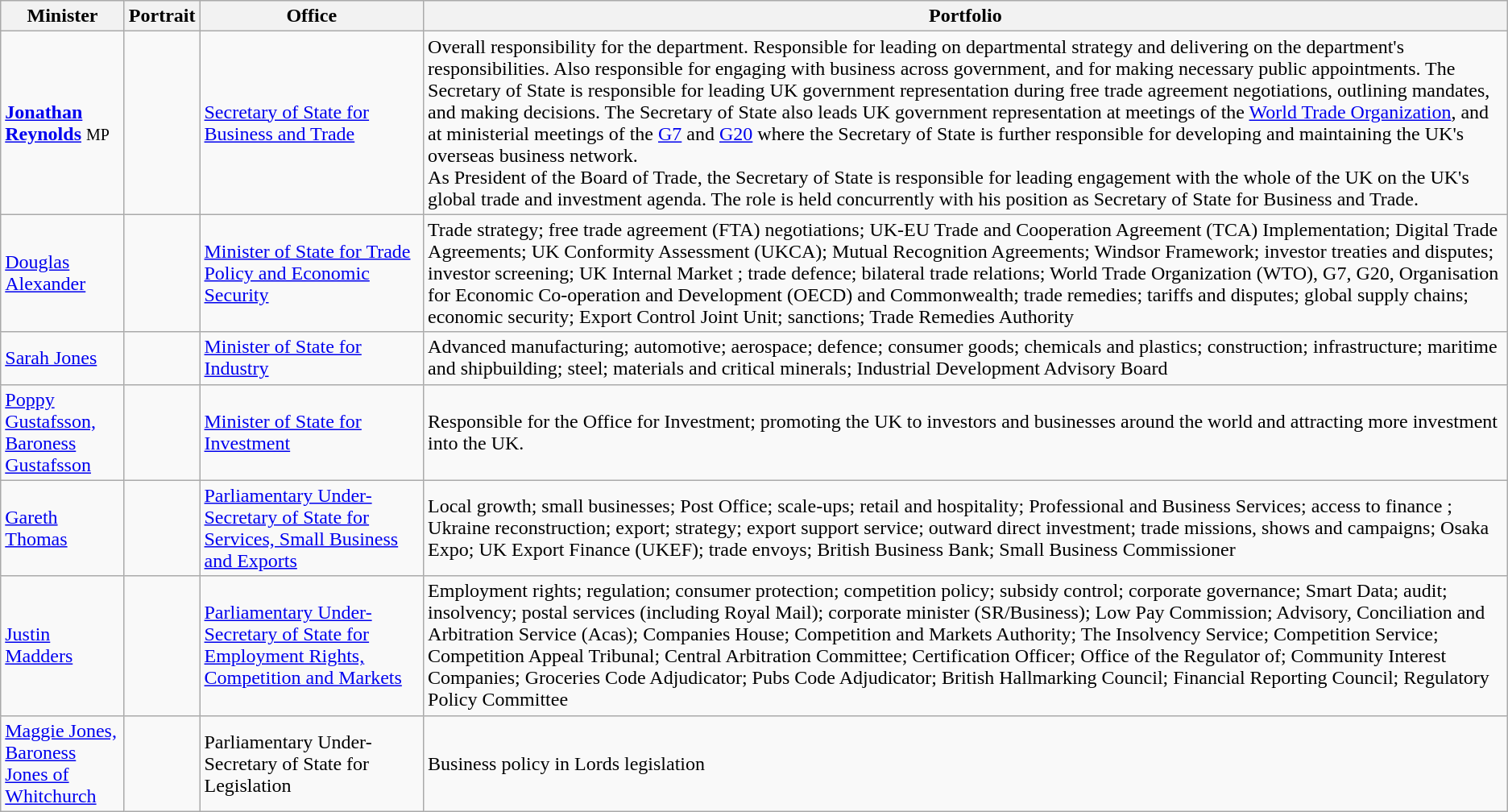<table class="wikitable">
<tr>
<th width=95x>Minister</th>
<th>Portrait</th>
<th>Office</th>
<th>Portfolio</th>
</tr>
<tr>
<td><strong><a href='#'>Jonathan Reynolds</a></strong> <small>MP</small></td>
<td></td>
<td><a href='#'>Secretary of State for Business and Trade</a><br></td>
<td>Overall responsibility for the department. Responsible for leading on departmental strategy and delivering on the department's responsibilities. Also responsible for engaging with business across government, and for making necessary public appointments. The Secretary of State is responsible for leading UK government representation during free trade agreement negotiations, outlining mandates, and making decisions. The Secretary of State also leads UK government representation at meetings of the <a href='#'>World Trade Organization</a>, and at ministerial meetings of the <a href='#'>G7</a> and <a href='#'>G20</a> where the Secretary of State is further responsible for developing and maintaining the UK's overseas business network.<br>As President of the Board of Trade, the Secretary of State is responsible for leading engagement with the whole of the UK on the UK's global trade and investment agenda. The role is held concurrently with his position as Secretary of State for Business and Trade.</td>
</tr>
<tr>
<td><a href='#'>Douglas Alexander</a> </td>
<td></td>
<td><a href='#'>Minister of State for Trade Policy and Economic Security</a></td>
<td>Trade strategy; free trade agreement (FTA) negotiations; UK-EU Trade and Cooperation Agreement (TCA) Implementation; Digital Trade Agreements; UK Conformity Assessment (UKCA); Mutual Recognition Agreements; Windsor Framework; investor treaties and disputes; investor screening; UK Internal Market ; trade defence; bilateral trade relations; World Trade Organization (WTO), G7, G20, Organisation for Economic Co-operation and Development (OECD) and Commonwealth; trade remedies; tariffs and disputes; global supply chains; economic security; Export Control Joint Unit; sanctions; Trade Remedies Authority</td>
</tr>
<tr>
<td><a href='#'>Sarah Jones</a> </td>
<td></td>
<td><a href='#'>Minister of State for Industry</a></td>
<td>Advanced manufacturing; automotive; aerospace; defence; consumer goods; chemicals and plastics; construction; infrastructure; maritime and shipbuilding; steel; materials and critical minerals; Industrial Development Advisory Board</td>
</tr>
<tr>
<td><a href='#'>Poppy Gustafsson, Baroness Gustafsson</a></td>
<td></td>
<td><a href='#'>Minister of State for Investment</a></td>
<td>Responsible for the Office for Investment; promoting the UK to investors and businesses around the world and attracting more investment into the UK.</td>
</tr>
<tr>
<td><a href='#'>Gareth Thomas</a> </td>
<td></td>
<td><a href='#'>Parliamentary Under-Secretary of State for Services, Small Business and Exports</a></td>
<td>Local growth; small businesses; Post Office; scale-ups; retail and hospitality; Professional and Business Services; access to finance ; Ukraine reconstruction; export; strategy; export support service; outward direct investment; trade missions, shows and campaigns; Osaka Expo; UK Export Finance (UKEF); trade envoys; British Business Bank; Small Business Commissioner</td>
</tr>
<tr>
<td><a href='#'>Justin Madders</a> </td>
<td></td>
<td><a href='#'>Parliamentary Under-Secretary of State for Employment Rights, Competition and Markets</a></td>
<td>Employment rights; regulation; consumer protection; competition policy; subsidy control; corporate governance; Smart Data; audit; insolvency; postal services (including Royal Mail); corporate minister (SR/Business); Low Pay Commission; Advisory, Conciliation and Arbitration Service (Acas); Companies House; Competition and Markets Authority; The Insolvency Service; Competition Service; Competition Appeal Tribunal; Central Arbitration Committee; Certification Officer; Office of the Regulator of; Community Interest Companies; Groceries Code Adjudicator; Pubs Code Adjudicator; British Hallmarking Council; Financial Reporting Council; Regulatory Policy Committee</td>
</tr>
<tr>
<td><a href='#'>Maggie Jones, Baroness Jones of Whitchurch</a></td>
<td></td>
<td>Parliamentary Under-Secretary of State for Legislation</td>
<td>Business policy in Lords legislation</td>
</tr>
</table>
